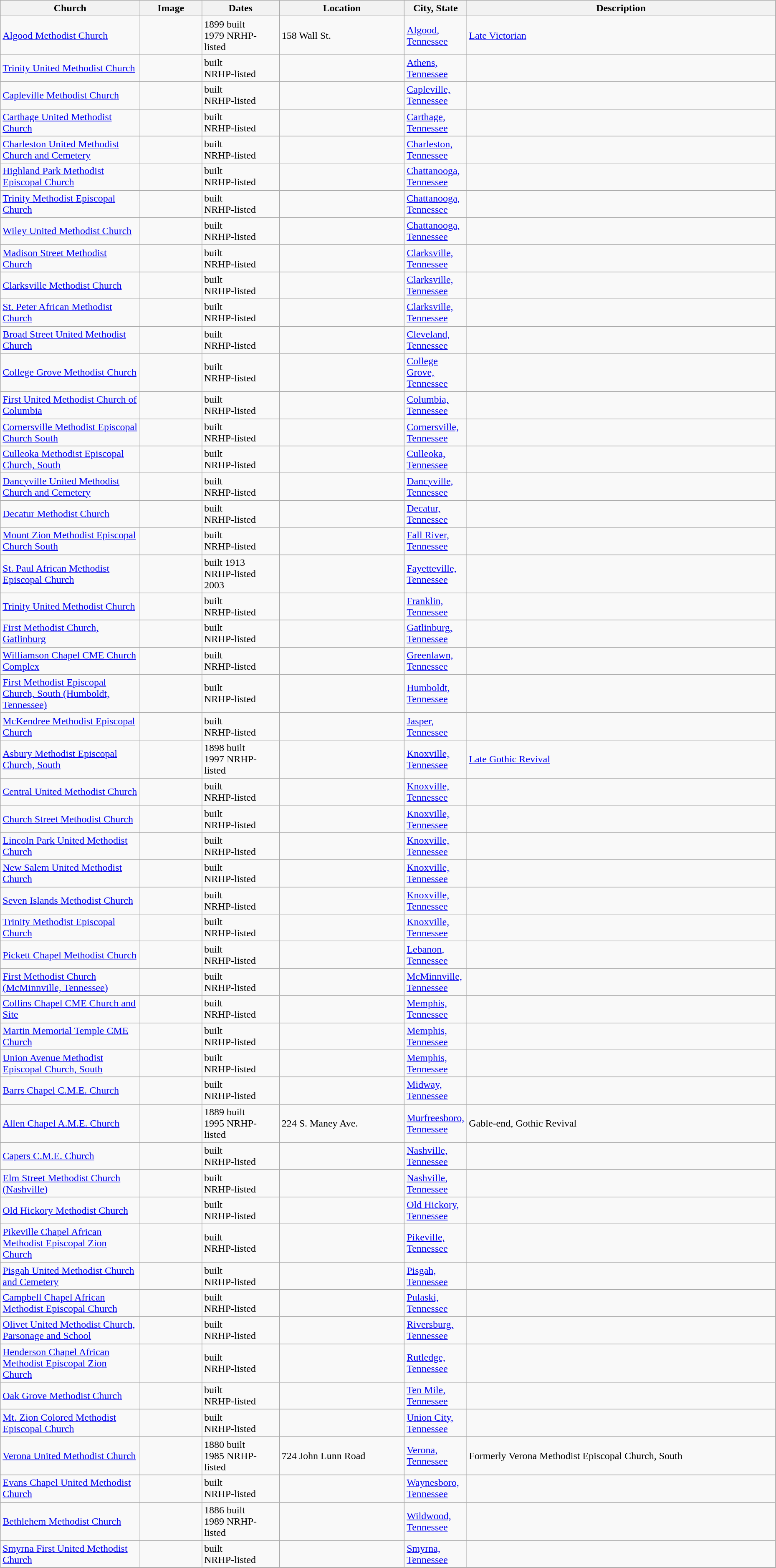<table class="wikitable sortable" style="width:98%">
<tr>
<th style="width:18%;"><strong>Church</strong></th>
<th style="width:8%;" class="unsortable"><strong>Image</strong></th>
<th style="width:10%;"><strong>Dates</strong></th>
<th><strong>Location</strong></th>
<th style="width:8%;"><strong>City, State</strong></th>
<th class="unsortable"><strong>Description</strong></th>
</tr>
<tr>
<td><a href='#'>Algood Methodist Church</a></td>
<td></td>
<td>1899 built<br>1979 NRHP-listed</td>
<td>158 Wall St.<small></small></td>
<td><a href='#'>Algood, Tennessee</a></td>
<td><a href='#'>Late Victorian</a></td>
</tr>
<tr>
<td><a href='#'>Trinity United Methodist Church</a></td>
<td></td>
<td>built<br> NRHP-listed</td>
<td></td>
<td><a href='#'>Athens, Tennessee</a></td>
<td></td>
</tr>
<tr>
<td><a href='#'>Capleville Methodist Church</a></td>
<td></td>
<td>built<br> NRHP-listed</td>
<td></td>
<td><a href='#'>Capleville, Tennessee</a></td>
<td></td>
</tr>
<tr>
<td><a href='#'>Carthage United Methodist Church</a></td>
<td></td>
<td>built<br> NRHP-listed</td>
<td></td>
<td><a href='#'>Carthage, Tennessee</a></td>
<td></td>
</tr>
<tr>
<td><a href='#'>Charleston United Methodist Church and Cemetery</a></td>
<td></td>
<td>built<br> NRHP-listed</td>
<td></td>
<td><a href='#'>Charleston, Tennessee</a></td>
<td></td>
</tr>
<tr>
<td><a href='#'>Highland Park Methodist Episcopal Church</a></td>
<td></td>
<td>built<br> NRHP-listed</td>
<td></td>
<td><a href='#'>Chattanooga, Tennessee</a></td>
<td></td>
</tr>
<tr>
<td><a href='#'>Trinity Methodist Episcopal Church</a></td>
<td></td>
<td>built<br> NRHP-listed</td>
<td></td>
<td><a href='#'>Chattanooga, Tennessee</a></td>
<td></td>
</tr>
<tr>
<td><a href='#'>Wiley United Methodist Church</a></td>
<td></td>
<td>built<br> NRHP-listed</td>
<td></td>
<td><a href='#'>Chattanooga, Tennessee</a></td>
<td></td>
</tr>
<tr>
<td><a href='#'>Madison Street Methodist Church</a></td>
<td></td>
<td>built<br> NRHP-listed</td>
<td></td>
<td><a href='#'>Clarksville, Tennessee</a></td>
<td></td>
</tr>
<tr>
<td><a href='#'>Clarksville Methodist Church</a></td>
<td></td>
<td>built<br> NRHP-listed</td>
<td></td>
<td><a href='#'>Clarksville, Tennessee</a></td>
<td></td>
</tr>
<tr>
<td><a href='#'>St. Peter African Methodist Church</a></td>
<td></td>
<td>built<br> NRHP-listed</td>
<td></td>
<td><a href='#'>Clarksville, Tennessee</a></td>
<td></td>
</tr>
<tr>
<td><a href='#'>Broad Street United Methodist Church</a></td>
<td></td>
<td>built<br> NRHP-listed</td>
<td></td>
<td><a href='#'>Cleveland, Tennessee</a></td>
<td></td>
</tr>
<tr>
<td><a href='#'>College Grove Methodist Church</a></td>
<td></td>
<td>built<br> NRHP-listed</td>
<td></td>
<td><a href='#'>College Grove, Tennessee</a></td>
<td></td>
</tr>
<tr>
<td><a href='#'>First United Methodist Church of Columbia</a></td>
<td></td>
<td>built<br> NRHP-listed</td>
<td></td>
<td><a href='#'>Columbia, Tennessee</a></td>
<td></td>
</tr>
<tr>
<td><a href='#'>Cornersville Methodist Episcopal Church South</a></td>
<td></td>
<td>built<br> NRHP-listed</td>
<td></td>
<td><a href='#'>Cornersville, Tennessee</a></td>
<td></td>
</tr>
<tr>
<td><a href='#'>Culleoka Methodist Episcopal Church, South</a></td>
<td></td>
<td>built<br> NRHP-listed</td>
<td></td>
<td><a href='#'>Culleoka, Tennessee</a></td>
<td></td>
</tr>
<tr>
<td><a href='#'>Dancyville United Methodist Church and Cemetery</a></td>
<td></td>
<td>built<br> NRHP-listed</td>
<td></td>
<td><a href='#'>Dancyville, Tennessee</a></td>
<td></td>
</tr>
<tr>
<td><a href='#'>Decatur Methodist Church</a></td>
<td></td>
<td>built<br> NRHP-listed</td>
<td></td>
<td><a href='#'>Decatur, Tennessee</a></td>
<td></td>
</tr>
<tr>
<td><a href='#'>Mount Zion Methodist Episcopal Church South</a></td>
<td></td>
<td>built<br> NRHP-listed</td>
<td></td>
<td><a href='#'>Fall River, Tennessee</a></td>
<td></td>
</tr>
<tr>
<td><a href='#'>St. Paul African Methodist Episcopal Church</a></td>
<td></td>
<td>built 1913<br> NRHP-listed 2003</td>
<td></td>
<td><a href='#'>Fayetteville, Tennessee</a></td>
<td></td>
</tr>
<tr>
<td><a href='#'>Trinity United Methodist Church</a></td>
<td></td>
<td>built<br> NRHP-listed</td>
<td></td>
<td><a href='#'>Franklin, Tennessee</a></td>
<td></td>
</tr>
<tr>
<td><a href='#'>First Methodist Church, Gatlinburg</a></td>
<td></td>
<td>built<br> NRHP-listed</td>
<td></td>
<td><a href='#'>Gatlinburg, Tennessee</a></td>
<td></td>
</tr>
<tr>
<td><a href='#'>Williamson Chapel CME Church Complex</a></td>
<td></td>
<td>built<br> NRHP-listed</td>
<td></td>
<td><a href='#'>Greenlawn, Tennessee</a></td>
<td></td>
</tr>
<tr ->
<td><a href='#'>First Methodist Episcopal Church, South (Humboldt, Tennessee)</a></td>
<td></td>
<td>built<br> NRHP-listed</td>
<td></td>
<td><a href='#'>Humboldt, Tennessee</a></td>
<td></td>
</tr>
<tr>
<td><a href='#'>McKendree Methodist Episcopal Church</a></td>
<td></td>
<td>built<br> NRHP-listed</td>
<td></td>
<td><a href='#'>Jasper, Tennessee</a></td>
<td></td>
</tr>
<tr>
<td><a href='#'>Asbury Methodist Episcopal Church, South</a></td>
<td></td>
<td>1898 built<br>1997 NRHP-listed</td>
<td><small></small></td>
<td><a href='#'>Knoxville, Tennessee</a></td>
<td><a href='#'>Late Gothic Revival</a></td>
</tr>
<tr>
<td><a href='#'>Central United Methodist Church</a></td>
<td></td>
<td>built<br> NRHP-listed</td>
<td></td>
<td><a href='#'>Knoxville, Tennessee</a></td>
<td></td>
</tr>
<tr>
<td><a href='#'>Church Street Methodist Church</a></td>
<td></td>
<td>built<br> NRHP-listed</td>
<td></td>
<td><a href='#'>Knoxville, Tennessee</a></td>
<td></td>
</tr>
<tr>
<td><a href='#'>Lincoln Park United Methodist Church</a></td>
<td></td>
<td>built<br> NRHP-listed</td>
<td></td>
<td><a href='#'>Knoxville, Tennessee</a></td>
<td></td>
</tr>
<tr>
<td><a href='#'>New Salem United Methodist Church</a></td>
<td></td>
<td>built<br> NRHP-listed</td>
<td></td>
<td><a href='#'>Knoxville, Tennessee</a></td>
<td></td>
</tr>
<tr>
<td><a href='#'>Seven Islands Methodist Church</a></td>
<td></td>
<td>built<br> NRHP-listed</td>
<td></td>
<td><a href='#'>Knoxville, Tennessee</a></td>
<td></td>
</tr>
<tr>
<td><a href='#'>Trinity Methodist Episcopal Church</a></td>
<td></td>
<td>built<br> NRHP-listed</td>
<td></td>
<td><a href='#'>Knoxville, Tennessee</a></td>
<td></td>
</tr>
<tr>
<td><a href='#'>Pickett Chapel Methodist Church</a></td>
<td></td>
<td>built<br> NRHP-listed</td>
<td></td>
<td><a href='#'>Lebanon, Tennessee</a></td>
<td></td>
</tr>
<tr>
<td><a href='#'>First Methodist Church (McMinnville, Tennessee)</a></td>
<td></td>
<td>built<br> NRHP-listed</td>
<td></td>
<td><a href='#'>McMinnville, Tennessee</a></td>
<td></td>
</tr>
<tr>
<td><a href='#'>Collins Chapel CME Church and Site</a></td>
<td></td>
<td>built<br> NRHP-listed</td>
<td></td>
<td><a href='#'>Memphis, Tennessee</a></td>
<td></td>
</tr>
<tr ->
<td><a href='#'>Martin Memorial Temple CME Church</a></td>
<td></td>
<td>built<br> NRHP-listed</td>
<td></td>
<td><a href='#'>Memphis, Tennessee</a></td>
<td></td>
</tr>
<tr ->
<td><a href='#'>Union Avenue Methodist Episcopal Church, South</a></td>
<td></td>
<td>built<br> NRHP-listed</td>
<td></td>
<td><a href='#'>Memphis, Tennessee</a></td>
<td></td>
</tr>
<tr>
<td><a href='#'>Barrs Chapel C.M.E. Church</a></td>
<td></td>
<td>built<br> NRHP-listed</td>
<td></td>
<td><a href='#'>Midway, Tennessee</a></td>
<td></td>
</tr>
<tr ->
<td><a href='#'>Allen Chapel A.M.E. Church</a></td>
<td></td>
<td>1889 built<br>1995 NRHP-listed</td>
<td>224 S. Maney Ave.<small></small></td>
<td><a href='#'>Murfreesboro, Tennessee</a></td>
<td>Gable-end, Gothic Revival</td>
</tr>
<tr ->
<td><a href='#'>Capers C.M.E. Church</a></td>
<td></td>
<td>built<br> NRHP-listed</td>
<td></td>
<td><a href='#'>Nashville, Tennessee</a></td>
<td></td>
</tr>
<tr ->
<td><a href='#'>Elm Street Methodist Church (Nashville)</a></td>
<td></td>
<td>built<br> NRHP-listed</td>
<td></td>
<td><a href='#'>Nashville, Tennessee</a></td>
<td></td>
</tr>
<tr>
<td><a href='#'>Old Hickory Methodist Church</a></td>
<td></td>
<td>built<br> NRHP-listed</td>
<td></td>
<td><a href='#'>Old Hickory, Tennessee</a></td>
<td></td>
</tr>
<tr>
<td><a href='#'>Pikeville Chapel African Methodist Episcopal Zion Church</a></td>
<td></td>
<td>built<br> NRHP-listed</td>
<td></td>
<td><a href='#'>Pikeville, Tennessee</a></td>
<td></td>
</tr>
<tr>
<td><a href='#'>Pisgah United Methodist Church and Cemetery</a></td>
<td></td>
<td>built<br> NRHP-listed</td>
<td></td>
<td><a href='#'>Pisgah, Tennessee</a></td>
<td></td>
</tr>
<tr>
<td><a href='#'>Campbell Chapel African Methodist Episcopal Church</a></td>
<td></td>
<td>built<br> NRHP-listed</td>
<td></td>
<td><a href='#'>Pulaski, Tennessee</a></td>
<td></td>
</tr>
<tr>
<td><a href='#'>Olivet United Methodist Church, Parsonage and School</a></td>
<td></td>
<td>built<br> NRHP-listed</td>
<td></td>
<td><a href='#'>Riversburg, Tennessee</a></td>
<td></td>
</tr>
<tr>
<td><a href='#'>Henderson Chapel African Methodist Episcopal Zion Church</a></td>
<td></td>
<td>built<br> NRHP-listed</td>
<td></td>
<td><a href='#'>Rutledge, Tennessee</a></td>
<td></td>
</tr>
<tr>
<td><a href='#'>Oak Grove Methodist Church</a></td>
<td></td>
<td>built<br> NRHP-listed</td>
<td></td>
<td><a href='#'>Ten Mile, Tennessee</a></td>
<td></td>
</tr>
<tr>
<td><a href='#'>Mt. Zion Colored Methodist Episcopal Church</a></td>
<td></td>
<td>built<br> NRHP-listed</td>
<td></td>
<td><a href='#'>Union City, Tennessee</a></td>
<td></td>
</tr>
<tr>
<td><a href='#'>Verona United Methodist Church</a></td>
<td></td>
<td>1880 built<br>1985 NRHP-listed</td>
<td>724 John Lunn Road</td>
<td><a href='#'>Verona, Tennessee</a></td>
<td>Formerly Verona Methodist Episcopal Church, South</td>
</tr>
<tr>
<td><a href='#'>Evans Chapel United Methodist Church</a></td>
<td></td>
<td>built<br> NRHP-listed</td>
<td></td>
<td><a href='#'>Waynesboro, Tennessee</a></td>
<td></td>
</tr>
<tr>
<td><a href='#'>Bethlehem Methodist Church</a></td>
<td></td>
<td>1886 built<br>1989 NRHP-listed</td>
<td></td>
<td><a href='#'>Wildwood, Tennessee</a></td>
<td></td>
</tr>
<tr>
<td><a href='#'>Smyrna First United Methodist Church</a></td>
<td></td>
<td>built<br> NRHP-listed</td>
<td></td>
<td><a href='#'>Smyrna, Tennessee</a></td>
<td></td>
</tr>
<tr>
</tr>
</table>
